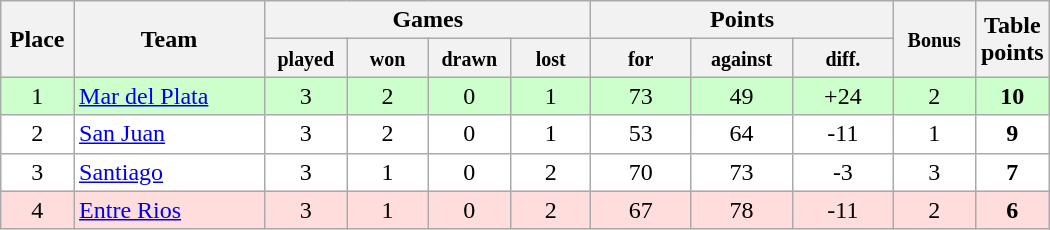<table class="wikitable" width=700>
<tr>
<th rowspan=2 width="7%">Place</th>
<th rowspan=2 width="19%">Team</th>
<th colspan=4 width="30%">Games</th>
<th colspan=3 width="26%">Points</th>
<th rowspan=2 width="8%"><small> Bonus </small></th>
<th rowspan=2 width="10%">Table<br>points</th>
</tr>
<tr>
<th width="8%"><small>played </small></th>
<th width="8%"><small>won </small></th>
<th width="8%"><small>drawn </small></th>
<th width="8%"><small>lost </small></th>
<th width="10%"><small>for </small></th>
<th width="10%"><small>against </small></th>
<th width="10%"><small>diff.</small></th>
</tr>
<tr align=center style="background: #ccffcc;">
<td>1</td>
<td align=left><a href='#'>Mar del Plata</a></td>
<td>3</td>
<td>2</td>
<td>0</td>
<td>1</td>
<td>73</td>
<td>49</td>
<td>+24</td>
<td>2</td>
<td><strong>10</strong></td>
</tr>
<tr align=center style="background: #ffffff;">
<td>2</td>
<td align=left><a href='#'>San Juan</a></td>
<td>3</td>
<td>2</td>
<td>0</td>
<td>1</td>
<td>53</td>
<td>64</td>
<td>-11</td>
<td>1</td>
<td><strong>9</strong></td>
</tr>
<tr align=center style="background: #ffffff;">
<td>3</td>
<td align=left><a href='#'>Santiago</a></td>
<td>3</td>
<td>1</td>
<td>0</td>
<td>2</td>
<td>70</td>
<td>73</td>
<td>-3</td>
<td>3</td>
<td><strong>7</strong></td>
</tr>
<tr align=center style="background: #ffdddd;">
<td>4</td>
<td align=left><a href='#'>Entre Rios</a></td>
<td>3</td>
<td>1</td>
<td>0</td>
<td>2</td>
<td>67</td>
<td>78</td>
<td>-11</td>
<td>2</td>
<td><strong>6</strong></td>
</tr>
</table>
